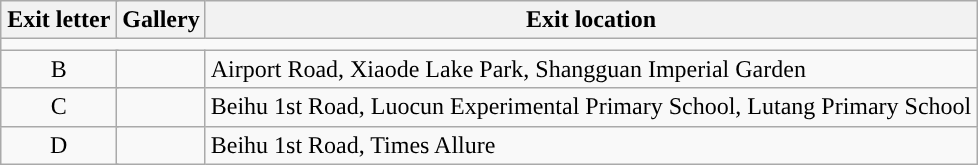<table class="wikitable">
<tr>
<th style="width:70px" colspan=2>Exit letter</th>
<th>Gallery</th>
<th>Exit location</th>
</tr>
<tr style="background:#">
<td colspan="4"></td>
</tr>
<tr>
<td align=center colspan=2>B</td>
<td></td>
<td>Airport Road, Xiaode Lake Park, Shangguan Imperial Garden</td>
</tr>
<tr>
<td align=center colspan=2>C</td>
<td></td>
<td>Beihu 1st Road, Luocun Experimental Primary School, Lutang Primary School</td>
</tr>
<tr>
<td align=center colspan=2>D</td>
<td></td>
<td>Beihu 1st Road, Times Allure</td>
</tr>
</table>
